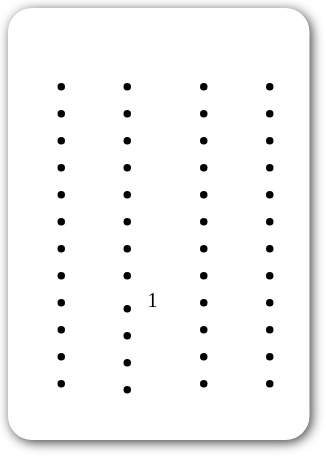<table style=" border-radius:1em; box-shadow: 0.1em 0.1em 0.5em rgba(0,0,0,0.75); background-color: white; border: 1px solid white; padding: 5px;">
<tr style="vertical-align:top;">
<td><br><ul><li></li><li></li><li></li><li></li><li></li><li></li><li></li><li></li><li></li><li></li><li></li><li></li></ul></td>
<td valign=top><br><ul><li></li><li></li><li></li><li></li><li></li><li></li><li></li><li></li><li><sup>1</sup></li><li></li><li></li><li></li></ul></td>
<td valign=top><br><ul><li></li><li></li><li></li><li></li><li></li><li></li><li></li><li></li><li></li><li></li><li></li><li></li></ul></td>
<td valign=top><br><ul><li></li><li></li><li></li><li></li><li></li><li></li><li></li><li></li><li></li><li></li><li></li><li></li></ul></td>
<td></td>
</tr>
</table>
